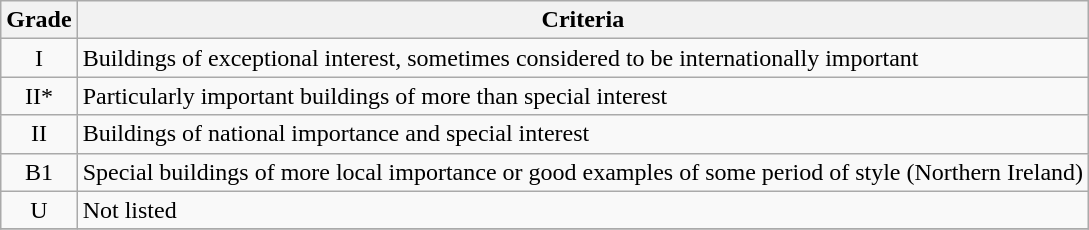<table class="wikitable" border="1">
<tr>
<th>Grade</th>
<th>Criteria</th>
</tr>
<tr>
<td align="center" >I</td>
<td>Buildings of exceptional interest, sometimes considered to be internationally important</td>
</tr>
<tr>
<td align="center" >II*</td>
<td>Particularly important buildings of more than special interest</td>
</tr>
<tr>
<td align="center" >II</td>
<td>Buildings of national importance and special interest</td>
</tr>
<tr>
<td align="center" >B1</td>
<td>Special buildings of more local importance or good examples of some period of style (Northern Ireland)</td>
</tr>
<tr>
<td align="center">U</td>
<td>Not listed</td>
</tr>
<tr>
</tr>
</table>
